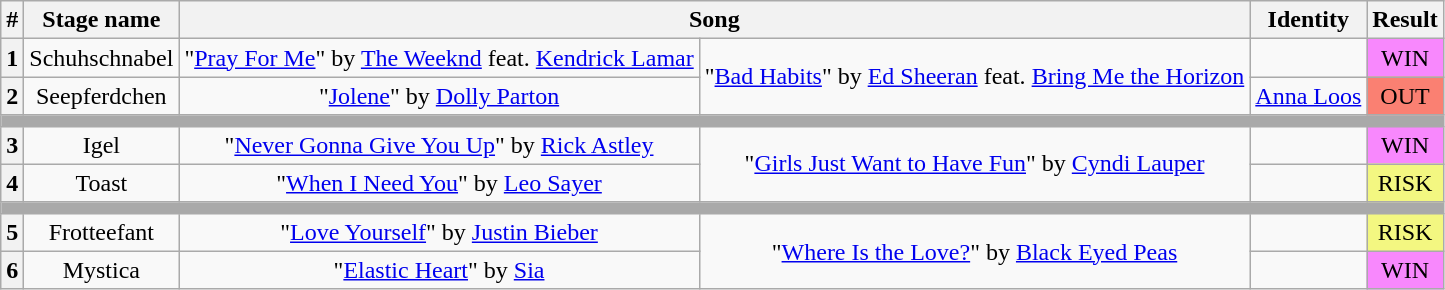<table class="wikitable plainrowheaders" style="text-align: center;">
<tr>
<th>#</th>
<th>Stage name</th>
<th colspan="2">Song</th>
<th>Identity</th>
<th>Result</th>
</tr>
<tr>
<th>1</th>
<td>Schuhschnabel</td>
<td>"<a href='#'>Pray For Me</a>" by <a href='#'>The Weeknd</a> feat. <a href='#'>Kendrick Lamar</a></td>
<td rowspan="2">"<a href='#'>Bad Habits</a>" by <a href='#'>Ed Sheeran</a> feat. <a href='#'>Bring Me the Horizon</a></td>
<td></td>
<td bgcolor=#F888FD>WIN</td>
</tr>
<tr>
<th>2</th>
<td>Seepferdchen</td>
<td>"<a href='#'>Jolene</a>" by <a href='#'>Dolly Parton</a></td>
<td><a href='#'>Anna Loos</a></td>
<td bgcolor=salmon>OUT</td>
</tr>
<tr>
<td colspan="6" style="background:darkgray"></td>
</tr>
<tr>
<th>3</th>
<td>Igel</td>
<td>"<a href='#'>Never Gonna Give You Up</a>" by <a href='#'>Rick Astley</a></td>
<td rowspan="2">"<a href='#'>Girls Just Want to Have Fun</a>" by <a href='#'>Cyndi Lauper</a></td>
<td></td>
<td bgcolor=#F888FD>WIN</td>
</tr>
<tr>
<th>4</th>
<td>Toast</td>
<td>"<a href='#'>When I Need You</a>" by <a href='#'>Leo Sayer</a></td>
<td></td>
<td bgcolor="F3F781">RISK</td>
</tr>
<tr>
<td colspan="6" style="background:darkgray"></td>
</tr>
<tr>
<th>5</th>
<td>Frotteefant</td>
<td>"<a href='#'>Love Yourself</a>" by <a href='#'>Justin Bieber</a></td>
<td rowspan="2">"<a href='#'>Where Is the Love?</a>" by <a href='#'>Black Eyed Peas</a></td>
<td></td>
<td bgcolor="F3F781">RISK</td>
</tr>
<tr>
<th>6</th>
<td>Mystica</td>
<td>"<a href='#'>Elastic Heart</a>" by <a href='#'>Sia</a></td>
<td></td>
<td bgcolor=#F888FD>WIN</td>
</tr>
</table>
